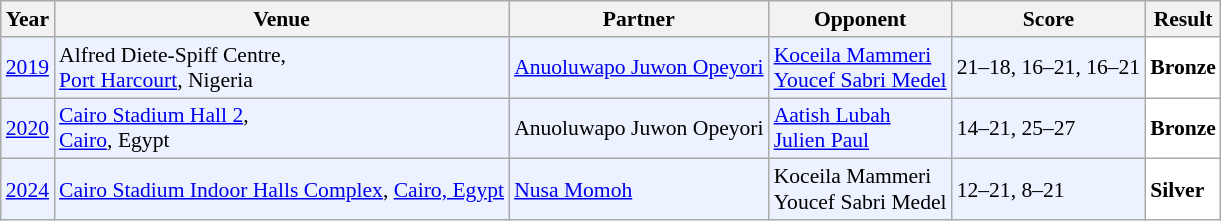<table class="sortable wikitable" style="font-size: 90%;">
<tr>
<th>Year</th>
<th>Venue</th>
<th>Partner</th>
<th>Opponent</th>
<th>Score</th>
<th>Result</th>
</tr>
<tr style="background:#ECF2FF">
<td align="center"><a href='#'>2019</a></td>
<td align="left">Alfred Diete-Spiff Centre,<br><a href='#'>Port Harcourt</a>, Nigeria</td>
<td align="left"> <a href='#'>Anuoluwapo Juwon Opeyori</a></td>
<td align="left"> <a href='#'>Koceila Mammeri</a><br> <a href='#'>Youcef Sabri Medel</a></td>
<td align="left">21–18, 16–21, 16–21</td>
<td style="text-align:left; background:white"> <strong>Bronze</strong></td>
</tr>
<tr style="background:#ECF2FF">
<td align="center"><a href='#'>2020</a></td>
<td align="left"><a href='#'>Cairo Stadium Hall 2</a>,<br><a href='#'>Cairo</a>, Egypt</td>
<td align="left"> Anuoluwapo Juwon Opeyori</td>
<td align="left"> <a href='#'>Aatish Lubah</a><br> <a href='#'>Julien Paul</a></td>
<td align="left">14–21, 25–27</td>
<td style="text-align:left; background:white"> <strong>Bronze</strong></td>
</tr>
<tr style="background:#ECF2FF">
<td align="center"><a href='#'>2024</a></td>
<td align="left"><a href='#'>Cairo Stadium Indoor Halls Complex</a>, <a href='#'>Cairo, Egypt</a></td>
<td align="left"> <a href='#'>Nusa Momoh</a></td>
<td align="left"> Koceila Mammeri<br> Youcef Sabri Medel</td>
<td align="left">12–21, 8–21</td>
<td style="text-align:left; background:white"> <strong>Silver</strong></td>
</tr>
</table>
